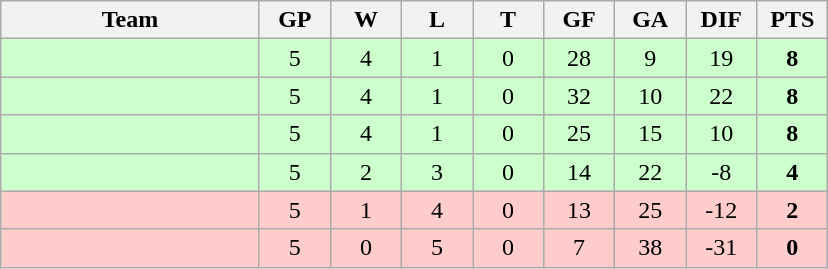<table class="wikitable" style="text-align:center;">
<tr>
<th width=165>Team</th>
<th width=40>GP</th>
<th width=40>W</th>
<th width=40>L</th>
<th width=40>T</th>
<th width=40>GF</th>
<th width=40>GA</th>
<th width=40>DIF</th>
<th width=40>PTS</th>
</tr>
<tr style="background:#ccffcc;">
<td align=left></td>
<td>5</td>
<td>4</td>
<td>1</td>
<td>0</td>
<td>28</td>
<td>9</td>
<td>19</td>
<td><strong>8</strong></td>
</tr>
<tr style="background:#ccffcc;">
<td align=left></td>
<td>5</td>
<td>4</td>
<td>1</td>
<td>0</td>
<td>32</td>
<td>10</td>
<td>22</td>
<td><strong>8</strong></td>
</tr>
<tr style="background:#ccffcc;">
<td align=left></td>
<td>5</td>
<td>4</td>
<td>1</td>
<td>0</td>
<td>25</td>
<td>15</td>
<td>10</td>
<td><strong>8</strong></td>
</tr>
<tr style="background:#ccffcc;">
<td align=left></td>
<td>5</td>
<td>2</td>
<td>3</td>
<td>0</td>
<td>14</td>
<td>22</td>
<td>-8</td>
<td><strong>4</strong></td>
</tr>
<tr style="background:#ffcccc;">
<td align=left></td>
<td>5</td>
<td>1</td>
<td>4</td>
<td>0</td>
<td>13</td>
<td>25</td>
<td>-12</td>
<td><strong>2</strong></td>
</tr>
<tr style="background:#ffcccc;">
<td align=left></td>
<td>5</td>
<td>0</td>
<td>5</td>
<td>0</td>
<td>7</td>
<td>38</td>
<td>-31</td>
<td><strong>0</strong></td>
</tr>
</table>
